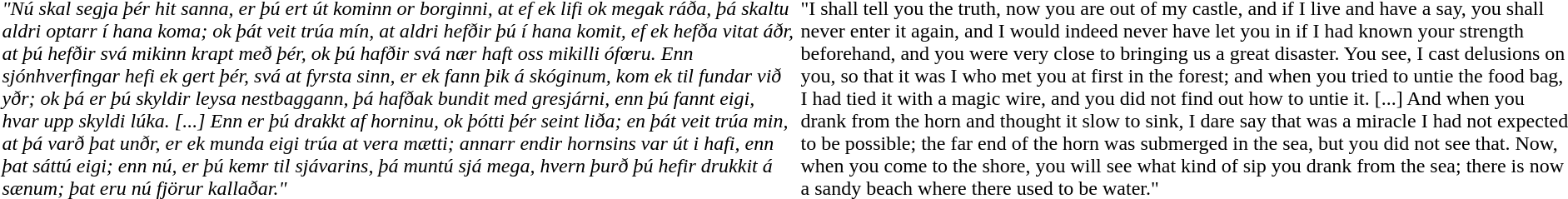<table>
<tr>
<td><br><em>"Nú skal segja þér hit sanna, er þú ert út kominn or borginni, at ef ek lifi ok megak ráða, þá skaltu aldri optarr í hana koma; ok þát veit trúa mín, at aldri hefðir þú í hana komit, ef ek hefða vitat áðr, at þú hefðir svá mikinn krapt með þér, ok þú hafðir svá nær haft oss mikilli ófœru. Enn sjónhverfingar hefi ek gert þér, svá at fyrsta sinn, er ek fann þik á skóginum, kom ek til fundar við yðr; ok þá er þú skyldir leysa nestbaggann, þá hafðak bundit med gresjárni, enn þú fannt eigi, hvar upp skyldi lúka. [...] Enn er þú drakkt af horninu, ok þótti þér seint liða; en þát veit trúa min, at þá varð þat unðr, er ek munda eigi trúa at vera mætti; annarr endir hornsins var út i hafi, enn þat sáttú eigi; enn nú, er þú kemr til sjávarins, þá muntú sjá mega, hvern þurð þú hefir drukkit á sænum; þat eru nú fjörur kallaðar."</em></td>
<td><br>"I shall tell you the truth, now you are out of my castle, and if I live and have a say, you shall never enter it again, and I would indeed never have let you in if I had known your strength beforehand, and you were very close to bringing us a great disaster. You see, I cast delusions on you, so that it was I who met you at first in the forest; and when you tried to untie the food bag, I had tied it with a magic wire, and you did not find out how to untie it. [...] And when you drank from the horn and thought it slow to sink, I dare say that was a miracle I had not expected to be possible; the far end of the horn was submerged in the sea, but you did not see that. Now, when you come to the shore, you will see what kind of sip you drank from the sea; there is now a sandy beach where there used to be water."</td>
<td></td>
</tr>
</table>
